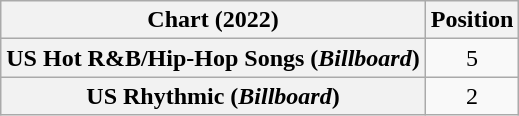<table class="wikitable sortable plainrowheaders" style="text-align:center">
<tr>
<th scope="col">Chart (2022)</th>
<th scope="col">Position</th>
</tr>
<tr>
<th scope="row">US Hot R&B/Hip-Hop Songs (<em>Billboard</em>)</th>
<td>5</td>
</tr>
<tr>
<th scope="row">US Rhythmic (<em>Billboard</em>)</th>
<td>2</td>
</tr>
</table>
